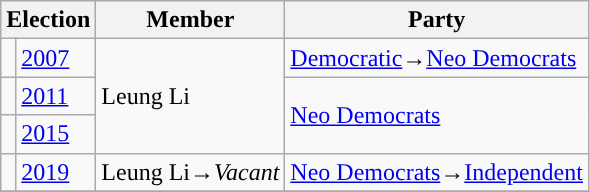<table class="wikitable">
<tr>
<th colspan="2">Election</th>
<th>Member</th>
<th>Party</th>
</tr>
<tr>
<td style="background-color: "></td>
<td><a href='#'>2007</a></td>
<td rowspan=3>Leung Li</td>
<td><a href='#'>Democratic</a>→<a href='#'>Neo Democrats</a></td>
</tr>
<tr>
<td style="background-color: "></td>
<td><a href='#'>2011</a></td>
<td rowspan=2><a href='#'>Neo Democrats</a></td>
</tr>
<tr>
<td style="background-color: "></td>
<td><a href='#'>2015</a></td>
</tr>
<tr>
<td style="background-color: "></td>
<td><a href='#'>2019</a></td>
<td>Leung Li→<em>Vacant</em></td>
<td><a href='#'>Neo Democrats</a>→<a href='#'>Independent</a></td>
</tr>
<tr>
</tr>
</table>
